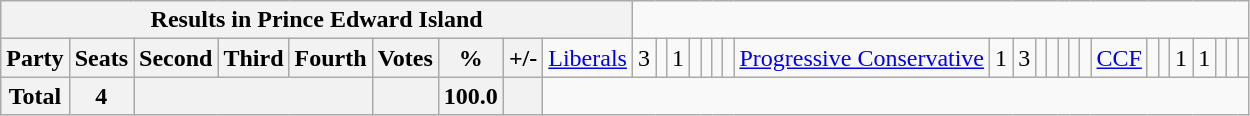<table class="wikitable">
<tr>
<th colspan=10>Results in Prince Edward Island</th>
</tr>
<tr>
<th colspan=2>Party</th>
<th>Seats</th>
<th>Second</th>
<th>Third</th>
<th>Fourth</th>
<th>Votes</th>
<th>%</th>
<th>+/-<br></th>
<td><a href='#'>Liberals</a></td>
<td align="right">3</td>
<td align="right"></td>
<td align="right">1</td>
<td align="right"></td>
<td align="right"></td>
<td align="right"></td>
<td align="right"><br></td>
<td><a href='#'>Progressive Conservative</a></td>
<td align="right">1</td>
<td align="right">3</td>
<td align="right"></td>
<td align="right"></td>
<td align="right"></td>
<td align="right"></td>
<td align="right"><br></td>
<td><a href='#'>CCF</a></td>
<td align="right"></td>
<td align="right"></td>
<td align="right">1</td>
<td align="right">1</td>
<td align="right"></td>
<td align="right"></td>
<td align="right"></td>
</tr>
<tr>
<th colspan="2">Total</th>
<th>4</th>
<th colspan="3"></th>
<th></th>
<th>100.0</th>
<th></th>
</tr>
</table>
